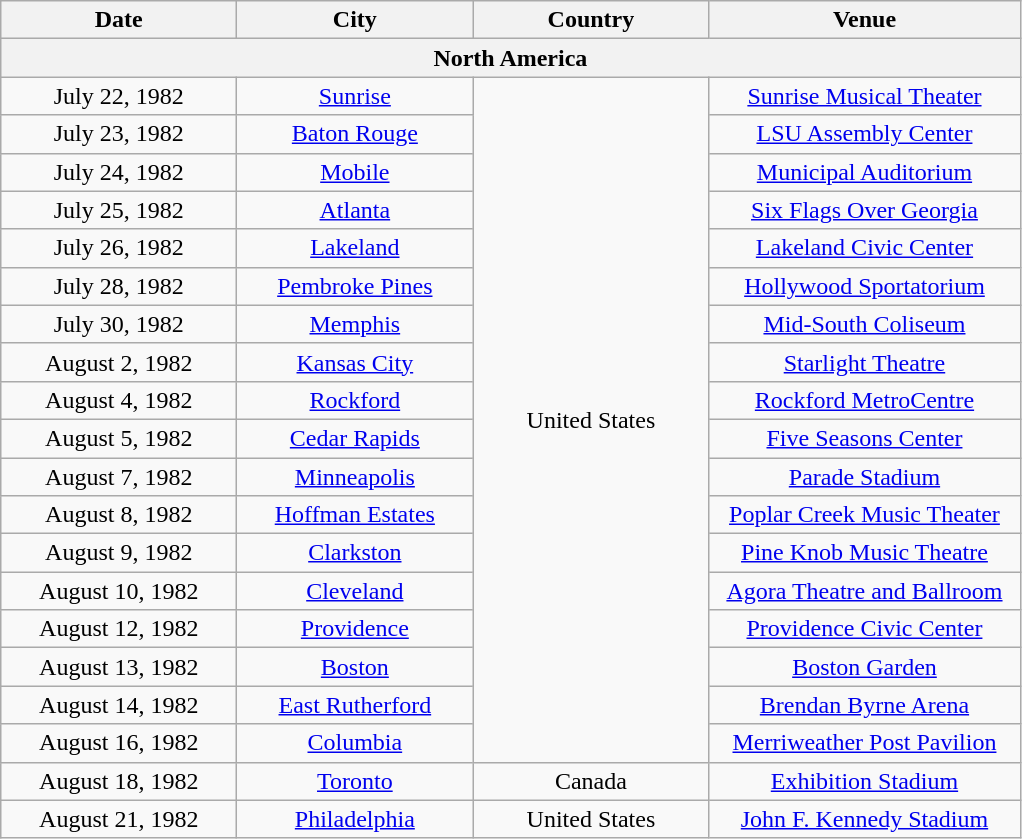<table class="wikitable" style="text-align:center;">
<tr>
<th width="150">Date</th>
<th width="150">City</th>
<th width="150">Country</th>
<th width="200">Venue</th>
</tr>
<tr>
<th colspan="4">North America</th>
</tr>
<tr>
<td>July 22, 1982</td>
<td><a href='#'>Sunrise</a></td>
<td rowspan="18">United States</td>
<td><a href='#'>Sunrise Musical Theater</a></td>
</tr>
<tr>
<td>July 23, 1982</td>
<td><a href='#'>Baton Rouge</a></td>
<td><a href='#'>LSU Assembly Center</a></td>
</tr>
<tr>
<td>July 24, 1982</td>
<td><a href='#'>Mobile</a></td>
<td><a href='#'>Municipal Auditorium</a></td>
</tr>
<tr>
<td>July 25, 1982</td>
<td><a href='#'>Atlanta</a></td>
<td><a href='#'>Six Flags Over Georgia</a></td>
</tr>
<tr>
<td>July 26, 1982</td>
<td><a href='#'>Lakeland</a></td>
<td><a href='#'>Lakeland Civic Center</a></td>
</tr>
<tr>
<td>July 28, 1982</td>
<td><a href='#'>Pembroke Pines</a></td>
<td><a href='#'>Hollywood Sportatorium</a></td>
</tr>
<tr>
<td>July 30, 1982</td>
<td><a href='#'>Memphis</a></td>
<td><a href='#'>Mid-South Coliseum</a></td>
</tr>
<tr>
<td>August 2, 1982</td>
<td><a href='#'>Kansas City</a></td>
<td><a href='#'>Starlight Theatre</a></td>
</tr>
<tr>
<td>August 4, 1982</td>
<td><a href='#'>Rockford</a></td>
<td><a href='#'>Rockford MetroCentre</a></td>
</tr>
<tr>
<td>August 5, 1982</td>
<td><a href='#'>Cedar Rapids</a></td>
<td><a href='#'>Five Seasons Center</a></td>
</tr>
<tr>
<td>August 7, 1982</td>
<td><a href='#'>Minneapolis</a></td>
<td><a href='#'>Parade Stadium</a></td>
</tr>
<tr>
<td>August 8, 1982</td>
<td><a href='#'>Hoffman Estates</a></td>
<td><a href='#'>Poplar Creek Music Theater</a></td>
</tr>
<tr>
<td>August 9, 1982</td>
<td><a href='#'>Clarkston</a></td>
<td><a href='#'>Pine Knob Music Theatre</a></td>
</tr>
<tr>
<td>August 10, 1982</td>
<td><a href='#'>Cleveland</a></td>
<td><a href='#'>Agora Theatre and Ballroom</a></td>
</tr>
<tr>
<td>August 12, 1982</td>
<td><a href='#'>Providence</a></td>
<td><a href='#'>Providence Civic Center</a></td>
</tr>
<tr>
<td>August 13, 1982</td>
<td><a href='#'>Boston</a></td>
<td><a href='#'>Boston Garden</a></td>
</tr>
<tr>
<td>August 14, 1982</td>
<td><a href='#'>East Rutherford</a></td>
<td><a href='#'>Brendan Byrne Arena</a></td>
</tr>
<tr>
<td>August 16, 1982</td>
<td><a href='#'>Columbia</a></td>
<td><a href='#'>Merriweather Post Pavilion</a></td>
</tr>
<tr>
<td>August 18, 1982</td>
<td><a href='#'>Toronto</a></td>
<td>Canada</td>
<td><a href='#'>Exhibition Stadium</a></td>
</tr>
<tr>
<td>August 21, 1982</td>
<td><a href='#'>Philadelphia</a></td>
<td>United States</td>
<td><a href='#'>John F. Kennedy Stadium</a></td>
</tr>
</table>
